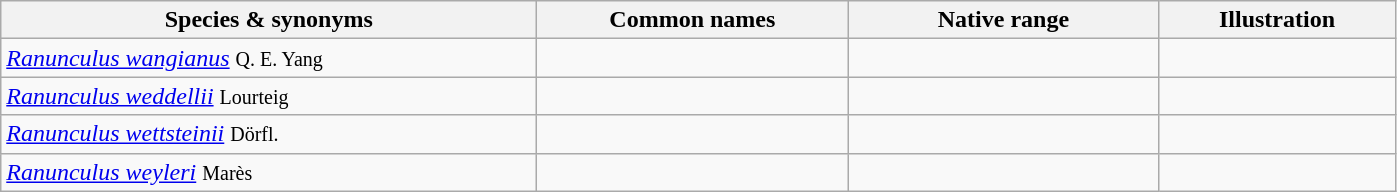<table class="wikitable">
<tr>
<th width=350>Species & synonyms</th>
<th width=200>Common names</th>
<th width=200>Native range</th>
<th width=150>Illustration</th>
</tr>
<tr>
<td><em><a href='#'>Ranunculus wangianus</a></em> <small>Q. E. Yang</small></td>
<td></td>
<td></td>
<td></td>
</tr>
<tr>
<td><em><a href='#'>Ranunculus weddellii</a></em> <small>Lourteig</small></td>
<td></td>
<td></td>
<td></td>
</tr>
<tr>
<td><em><a href='#'>Ranunculus wettsteinii</a></em> <small>Dörfl.</small></td>
<td></td>
<td></td>
<td></td>
</tr>
<tr>
<td><em><a href='#'>Ranunculus weyleri</a></em> <small>Marès</small></td>
<td></td>
<td></td>
<td></td>
</tr>
</table>
